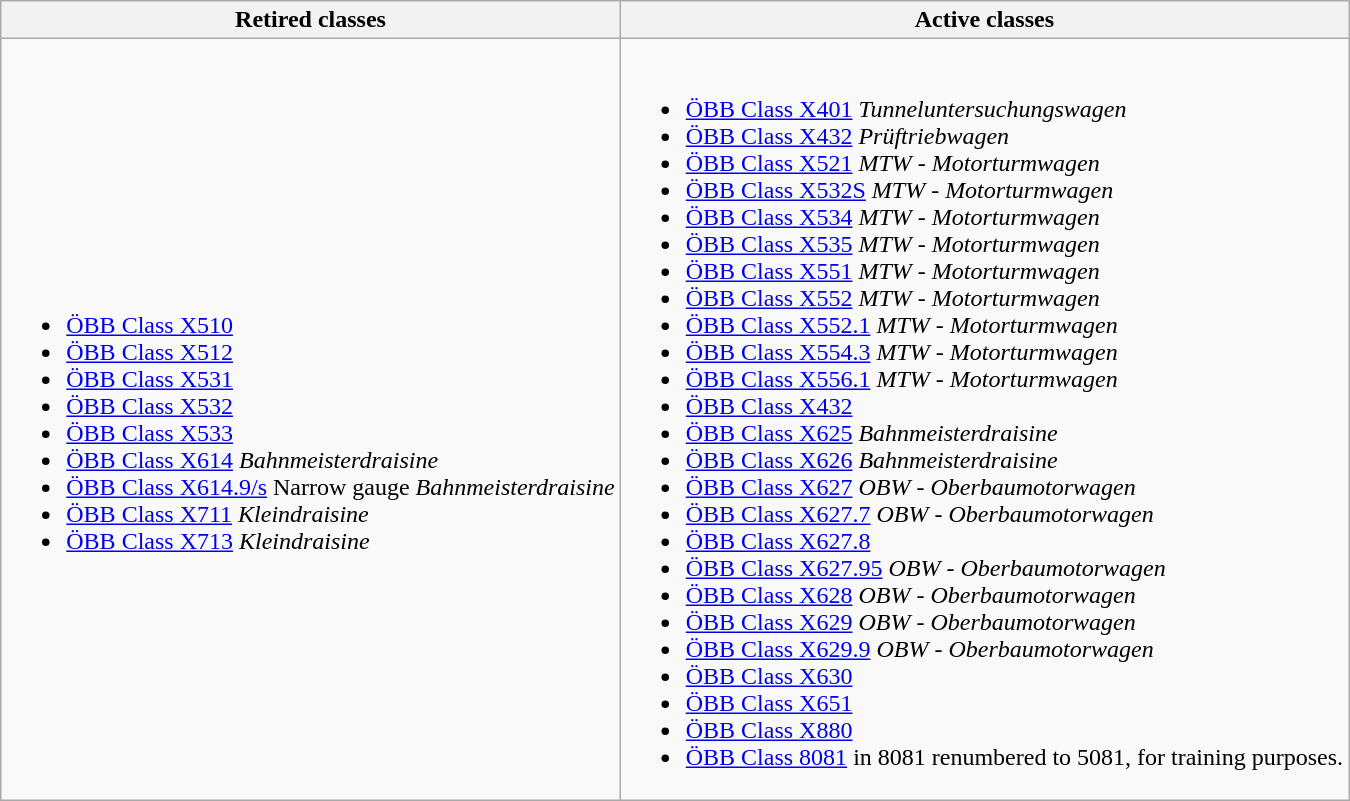<table class="wikitable">
<tr>
<th>Retired classes</th>
<th>Active classes</th>
</tr>
<tr>
<td><br><ul><li><a href='#'>ÖBB Class X510</a></li><li><a href='#'>ÖBB Class X512</a></li><li><a href='#'>ÖBB Class X531</a></li><li><a href='#'>ÖBB Class X532</a></li><li><a href='#'>ÖBB Class X533</a></li><li><a href='#'>ÖBB Class X614</a> <em>Bahnmeisterdraisine</em></li><li><a href='#'>ÖBB Class X614.9/s</a> Narrow gauge <em>Bahnmeisterdraisine</em></li><li><a href='#'>ÖBB Class X711</a> <em>Kleindraisine</em></li><li><a href='#'>ÖBB Class X713</a> <em>Kleindraisine</em></li></ul></td>
<td><br><ul><li><a href='#'>ÖBB Class X401</a> <em>Tunneluntersuchungswagen</em></li><li><a href='#'>ÖBB Class X432</a> <em>Prüftriebwagen</em></li><li><a href='#'>ÖBB Class X521</a> <em>MTW - Motorturmwagen</em></li><li><a href='#'>ÖBB Class X532S</a> <em>MTW - Motorturmwagen</em></li><li><a href='#'>ÖBB Class X534</a> <em>MTW - Motorturmwagen</em></li><li><a href='#'>ÖBB Class X535</a> <em>MTW - Motorturmwagen</em></li><li><a href='#'>ÖBB Class X551</a> <em>MTW - Motorturmwagen</em></li><li><a href='#'>ÖBB Class X552</a> <em>MTW - Motorturmwagen</em></li><li><a href='#'>ÖBB Class X552.1</a> <em>MTW - Motorturmwagen</em></li><li><a href='#'>ÖBB Class X554.3</a> <em>MTW - Motorturmwagen</em></li><li><a href='#'>ÖBB Class X556.1</a> <em>MTW - Motorturmwagen</em></li><li><a href='#'>ÖBB Class X432</a></li><li><a href='#'>ÖBB Class X625</a> <em>Bahnmeisterdraisine</em></li><li><a href='#'>ÖBB Class X626</a> <em>Bahnmeisterdraisine</em></li><li><a href='#'>ÖBB Class X627</a> <em>OBW - Oberbaumotorwagen</em></li><li><a href='#'>ÖBB Class X627.7</a>  <em>OBW - Oberbaumotorwagen</em></li><li><a href='#'>ÖBB Class X627.8</a></li><li><a href='#'>ÖBB Class X627.95</a> <em>OBW - Oberbaumotorwagen</em></li><li><a href='#'>ÖBB Class X628</a> <em>OBW - Oberbaumotorwagen</em></li><li><a href='#'>ÖBB Class X629</a> <em>OBW - Oberbaumotorwagen</em></li><li><a href='#'>ÖBB Class X629.9</a> <em>OBW - Oberbaumotorwagen</em></li><li><a href='#'>ÖBB Class X630</a></li><li><a href='#'>ÖBB Class X651</a></li><li><a href='#'>ÖBB Class X880</a></li><li><a href='#'>ÖBB Class 8081</a> in 8081 renumbered to 5081, for training purposes.</li></ul></td>
</tr>
</table>
